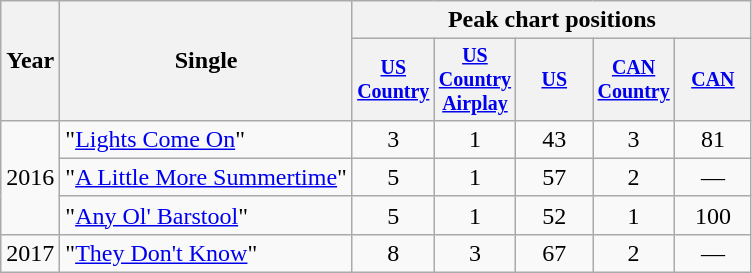<table class="wikitable" style="text-align:center;">
<tr>
<th rowspan="2">Year</th>
<th rowspan="2">Single</th>
<th colspan="5">Peak chart positions</th>
</tr>
<tr style="font-size:smaller;">
<th width="45"><a href='#'>US Country</a></th>
<th width="45"><a href='#'>US Country Airplay</a></th>
<th width="45"><a href='#'>US</a></th>
<th width="45"><a href='#'>CAN Country</a></th>
<th width="45"><a href='#'>CAN</a></th>
</tr>
<tr>
<td rowspan="3">2016</td>
<td align="left">"<a href='#'>Lights Come On</a>"</td>
<td>3</td>
<td>1</td>
<td>43</td>
<td>3</td>
<td>81</td>
</tr>
<tr>
<td align="left">"<a href='#'>A Little More Summertime</a>"</td>
<td>5</td>
<td>1</td>
<td>57</td>
<td>2</td>
<td>—</td>
</tr>
<tr>
<td align="left">"<a href='#'>Any Ol' Barstool</a>"</td>
<td>5</td>
<td>1</td>
<td>52</td>
<td>1</td>
<td>100</td>
</tr>
<tr>
<td>2017</td>
<td align="left">"<a href='#'>They Don't Know</a>"</td>
<td>8</td>
<td>3</td>
<td>67</td>
<td>2</td>
<td>—</td>
</tr>
</table>
